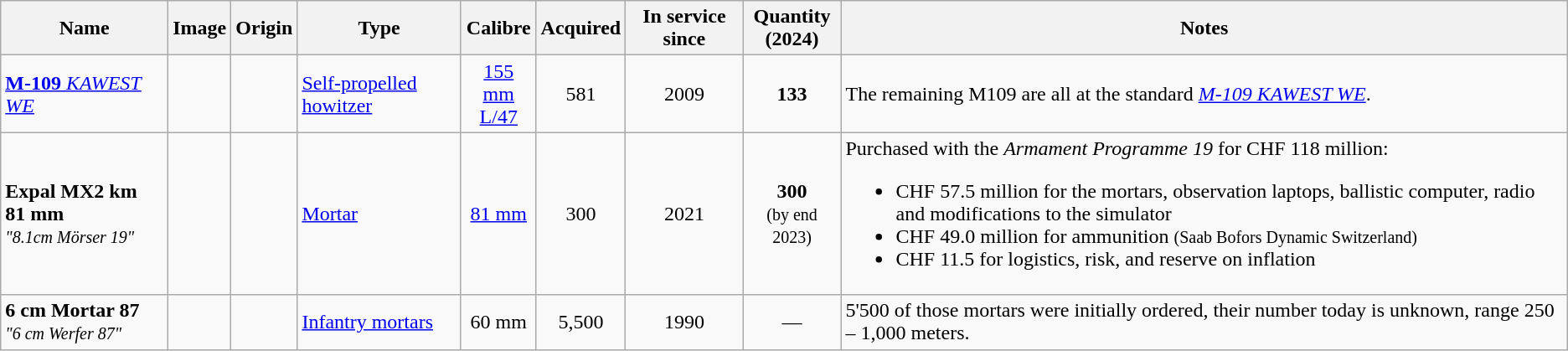<table class="wikitable">
<tr>
<th style="text-align: center; ">Name</th>
<th style="text-align: center; ">Image</th>
<th style="text-align: center; ">Origin</th>
<th>Type</th>
<th style="text-align: center; ">Calibre</th>
<th style="text-align: center; ">Acquired</th>
<th style="text-align: center; ">In service since</th>
<th style="text-align: center; ">Quantity<br>(2024)</th>
<th style="text-align: center; ">Notes</th>
</tr>
<tr>
<td><a href='#'><strong>M-109</strong> <em>KAWEST WE</em></a></td>
<td style="text-align: center; "></td>
<td><small></small><br><small></small></td>
<td><a href='#'>Self-propelled howitzer</a></td>
<td style="text-align: center; "><a href='#'>155 mm</a> <br><a href='#'>L/47</a></td>
<td style="text-align: center; ">581</td>
<td style="text-align: center; ">2009</td>
<td style="text-align: center; "><strong>133</strong></td>
<td>The remaining M109 are all at the standard <a href='#'><em>M-109 KAWEST WE</em></a>.</td>
</tr>
<tr>
<td><strong>Expal MX2 km 81 mm</strong><br><em><small>"8.1<abbr>cm</abbr> Mörser 19"</small></em></td>
<td style="text-align: center; "></td>
<td><small></small></td>
<td><a href='#'>Mortar</a></td>
<td style="text-align: center; "><a href='#'>81 mm</a></td>
<td style="text-align: center; ">300</td>
<td style="text-align: center; ">2021</td>
<td style="text-align: center; "><strong>300<br></strong><small>(by end 2023)</small></td>
<td>Purchased with the <em>Armament Programme 19</em> for CHF 118 million:<br><ul><li>CHF 57.5 million for the mortars, observation laptops, ballistic computer, radio and modifications to the simulator</li><li>CHF 49.0 million for ammunition <small>(Saab Bofors Dynamic Switzerland)</small></li><li>CHF 11.5 for logistics, risk, and reserve on inflation</li></ul></td>
</tr>
<tr>
<td><strong>6 cm Mortar 87</strong><br><small><em>"6 cm Werfer 87"</em></small></td>
<td style="text-align: center; "></td>
<td><small></small></td>
<td><a href='#'>Infantry mortars</a></td>
<td style="text-align: center; ">60 mm</td>
<td style="text-align: center; ">5,500</td>
<td style="text-align: center; ">1990</td>
<td style="text-align: center; ">—</td>
<td>5'500 of those mortars were initially ordered, their number today is unknown, range 250 – 1,000 meters.</td>
</tr>
</table>
